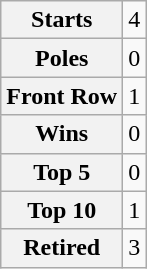<table class="wikitable" style="text-align:center">
<tr>
<th>Starts</th>
<td>4</td>
</tr>
<tr>
<th>Poles</th>
<td>0</td>
</tr>
<tr>
<th>Front Row</th>
<td>1</td>
</tr>
<tr>
<th>Wins</th>
<td>0</td>
</tr>
<tr>
<th>Top 5</th>
<td>0</td>
</tr>
<tr>
<th>Top 10</th>
<td>1</td>
</tr>
<tr>
<th>Retired</th>
<td>3</td>
</tr>
</table>
